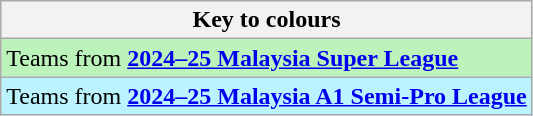<table class="wikitable">
<tr>
<th>Key to colours</th>
</tr>
<tr bgcolor=#BBF3BB>
<td>Teams from <strong><a href='#'>2024–25 Malaysia Super League</a></strong></td>
</tr>
<tr bgcolor=#BBF3FF>
<td>Teams from <strong><a href='#'>2024–25 Malaysia A1 Semi-Pro League</a></strong></td>
</tr>
</table>
